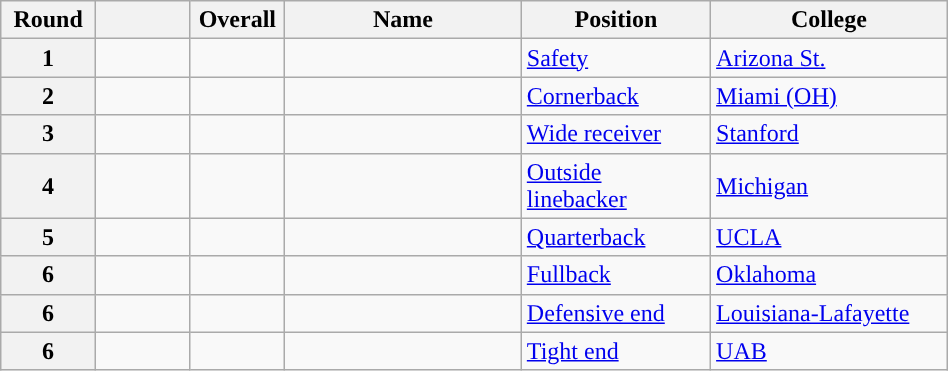<table class="wikitable sortable" style="width: 50%;">
<tr>
<th scope="col" style="width: 10%;">Round</th>
<th scope="col" style="width: 10%;"></th>
<th scope="col" style="width: 10%;">Overall</th>
<th scope="col" style="width: 25%;">Name</th>
<th scope="col" style="width: 20%;">Position</th>
<th scope="col" style="width: 25%;">College</th>
</tr>
<tr>
<th scope="row">1</th>
<td></td>
<td></td>
<td></td>
<td><a href='#'>Safety</a></td>
<td><a href='#'>Arizona St.</a></td>
</tr>
<tr>
<th scope="row">2</th>
<td></td>
<td></td>
<td></td>
<td><a href='#'>Cornerback</a></td>
<td><a href='#'>Miami (OH)</a></td>
</tr>
<tr>
<th scope="row">3</th>
<td></td>
<td></td>
<td></td>
<td><a href='#'>Wide receiver</a></td>
<td><a href='#'>Stanford</a></td>
</tr>
<tr>
<th scope="row">4</th>
<td></td>
<td></td>
<td></td>
<td><a href='#'>Outside linebacker</a></td>
<td><a href='#'>Michigan</a></td>
</tr>
<tr>
<th scope="row">5</th>
<td></td>
<td></td>
<td></td>
<td><a href='#'>Quarterback</a></td>
<td><a href='#'>UCLA</a></td>
</tr>
<tr>
<th scope="row">6</th>
<td></td>
<td></td>
<td></td>
<td><a href='#'>Fullback</a></td>
<td><a href='#'>Oklahoma</a></td>
</tr>
<tr>
<th scope="row">6</th>
<td></td>
<td></td>
<td></td>
<td><a href='#'>Defensive end</a></td>
<td><a href='#'>Louisiana-Lafayette</a></td>
</tr>
<tr>
<th scope="row">6</th>
<td></td>
<td></td>
<td></td>
<td><a href='#'>Tight end</a></td>
<td><a href='#'>UAB</a></td>
</tr>
</table>
